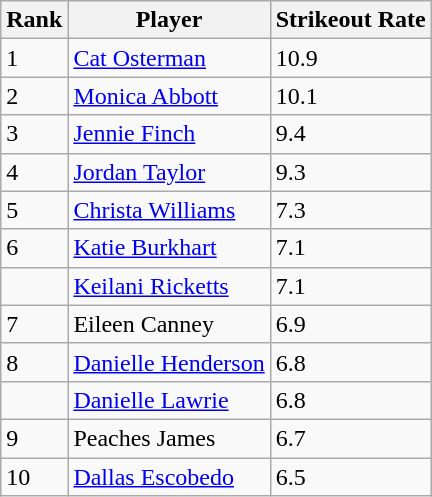<table class="wikitable" style="float:left;">
<tr style="white-space: nowrap;">
<th>Rank</th>
<th>Player</th>
<th>Strikeout Rate</th>
</tr>
<tr>
<td>1</td>
<td><a href='#'>Cat Osterman</a></td>
<td>10.9</td>
</tr>
<tr>
<td>2</td>
<td><a href='#'>Monica Abbott</a></td>
<td>10.1</td>
</tr>
<tr>
<td>3</td>
<td><a href='#'>Jennie Finch</a></td>
<td>9.4</td>
</tr>
<tr>
<td>4</td>
<td><a href='#'>Jordan Taylor</a></td>
<td>9.3</td>
</tr>
<tr>
<td>5</td>
<td><a href='#'>Christa Williams</a></td>
<td>7.3</td>
</tr>
<tr>
<td>6</td>
<td><a href='#'>Katie Burkhart</a></td>
<td>7.1</td>
</tr>
<tr>
<td></td>
<td><a href='#'>Keilani Ricketts</a></td>
<td>7.1</td>
</tr>
<tr>
<td>7</td>
<td>Eileen Canney</td>
<td>6.9</td>
</tr>
<tr>
<td>8</td>
<td><a href='#'>Danielle Henderson</a></td>
<td>6.8</td>
</tr>
<tr>
<td></td>
<td><a href='#'>Danielle Lawrie</a></td>
<td>6.8</td>
</tr>
<tr>
<td>9</td>
<td>Peaches James</td>
<td>6.7</td>
</tr>
<tr>
<td>10</td>
<td><a href='#'>Dallas Escobedo</a></td>
<td>6.5</td>
</tr>
</table>
